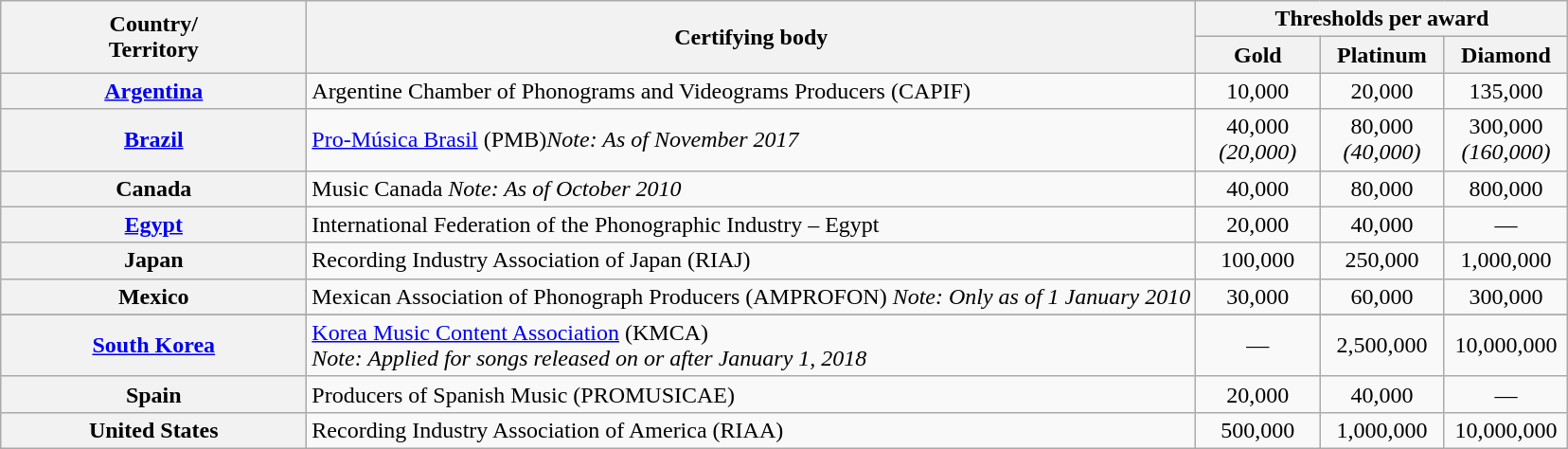<table class="wikitable plainrowheaders sortable sort-under sticky-header-multi" style="text-align:center;">
<tr>
<th scope="col" rowspan="2" style="width:13em;">Country/<br>Territory</th>
<th scope="col" rowspan="2">Certifying body</th>
<th scope="col" colspan="3">Thresholds per award</th>
</tr>
<tr>
<th scope="col" style="width:5em;">Gold</th>
<th scope="col" style="width:5em;">Platinum</th>
<th scope="col" style="width:5em;">Diamond</th>
</tr>
<tr>
<th scope="row"><a href='#'>Argentina</a></th>
<td style="text-align:left;">Argentine Chamber of Phonograms and Videograms Producers (CAPIF)</td>
<td>10,000</td>
<td>20,000</td>
<td>135,000</td>
</tr>
<tr>
<th scope="row"><a href='#'>Brazil</a></th>
<td style="text-align:left;"><a href='#'>Pro-Música Brasil</a> (PMB)<em>Note: As of November 2017</em></td>
<td>40,000<br><em>(20,000)</em></td>
<td>80,000<br><em>(40,000)</em></td>
<td>300,000<br><em>(160,000)</em></td>
</tr>
<tr>
<th scope="row">Canada</th>
<td style="text-align:left;">Music Canada <em>Note: As of October 2010</em></td>
<td>40,000</td>
<td>80,000</td>
<td>800,000</td>
</tr>
<tr>
<th scope="row"><a href='#'>Egypt</a></th>
<td style="text-align:left;">International Federation of the Phonographic Industry – Egypt</td>
<td>20,000</td>
<td>40,000</td>
<td>—</td>
</tr>
<tr>
<th scope="row">Japan</th>
<td style="text-align:left;">Recording Industry Association of Japan (RIAJ)</td>
<td>100,000</td>
<td>250,000</td>
<td>1,000,000</td>
</tr>
<tr>
<th scope="row">Mexico</th>
<td style="text-align:left;">Mexican Association of Phonograph Producers (AMPROFON) <em>Note: Only as of 1 January 2010</em></td>
<td>30,000</td>
<td>60,000</td>
<td>300,000</td>
</tr>
<tr>
</tr>
<tr style="text-align:center;">
<th scope="row"><a href='#'>South Korea</a></th>
<td style="text-align:left;"><a href='#'>Korea Music Content Association</a> (KMCA)<br><em>Note: Applied for songs released on or after January 1, 2018</em></td>
<td>—</td>
<td>2,500,000</td>
<td>10,000,000</td>
</tr>
<tr>
<th scope="row">Spain</th>
<td style="text-align:left;">Producers of Spanish Music (PROMUSICAE)</td>
<td>20,000</td>
<td>40,000</td>
<td>—</td>
</tr>
<tr>
<th scope="row">United States</th>
<td style="text-align:left;">Recording Industry Association of America (RIAA)</td>
<td>500,000</td>
<td>1,000,000</td>
<td>10,000,000</td>
</tr>
</table>
